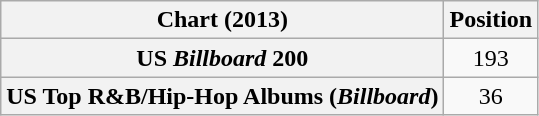<table class="wikitable plainrowheaders" style="text-align:center">
<tr>
<th scope="col">Chart (2013)</th>
<th scope="col">Position</th>
</tr>
<tr>
<th scope="row">US <em>Billboard</em> 200</th>
<td>193</td>
</tr>
<tr>
<th scope="row">US Top R&B/Hip-Hop Albums (<em>Billboard</em>)</th>
<td>36</td>
</tr>
</table>
